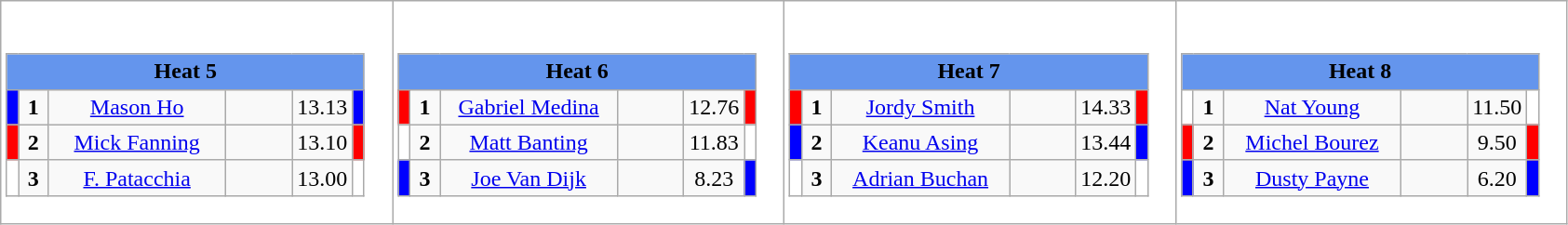<table class="wikitable" style="background:#fff;">
<tr>
<td><div><br><table class="wikitable">
<tr>
<td colspan="6"  style="text-align:center; background:#6495ed;"><strong>Heat 5</strong></td>
</tr>
<tr>
<td style="width:01px; background:#00f;"></td>
<td style="width:14px; text-align:center;"><strong>1</strong></td>
<td style="width:120px; text-align:center;"><a href='#'>Mason Ho</a></td>
<td style="width:40px; text-align:center;"></td>
<td style="width:20px; text-align:center;">13.13</td>
<td style="width:01px; background:#00f;"></td>
</tr>
<tr>
<td style="width:01px; background:#f00;"></td>
<td style="width:14px; text-align:center;"><strong>2</strong></td>
<td style="width:120px; text-align:center;"><a href='#'>Mick Fanning</a></td>
<td style="width:40px; text-align:center;"></td>
<td style="width:20px; text-align:center;">13.10</td>
<td style="width:01px; background:#f00;"></td>
</tr>
<tr>
<td style="width:01px; background:#fff;"></td>
<td style="width:14px; text-align:center;"><strong>3</strong></td>
<td style="width:120px; text-align:center;"><a href='#'>F. Patacchia</a></td>
<td style="width:40px; text-align:center;"></td>
<td style="width:20px; text-align:center;">13.00</td>
<td style="width:01px; background:#fff;"></td>
</tr>
</table>
</div></td>
<td><div><br><table class="wikitable">
<tr>
<td colspan="6"  style="text-align:center; background:#6495ed;"><strong>Heat 6</strong></td>
</tr>
<tr>
<td style="width:01px; background:#f00;"></td>
<td style="width:14px; text-align:center;"><strong>1</strong></td>
<td style="width:120px; text-align:center;"><a href='#'>Gabriel Medina</a></td>
<td style="width:40px; text-align:center;"></td>
<td style="width:20px; text-align:center;">12.76</td>
<td style="width:01px; background:#f00;"></td>
</tr>
<tr>
<td style="width:01px; background:#fff;"></td>
<td style="width:14px; text-align:center;"><strong>2</strong></td>
<td style="width:120px; text-align:center;"><a href='#'>Matt Banting</a></td>
<td style="width:40px; text-align:center;"></td>
<td style="width:20px; text-align:center;">11.83</td>
<td style="width:01px; background:#fff;"></td>
</tr>
<tr>
<td style="width:01px; background:#00f;"></td>
<td style="width:14px; text-align:center;"><strong>3</strong></td>
<td style="width:120px; text-align:center;"><a href='#'>Joe Van Dijk</a></td>
<td style="width:40px; text-align:center;"></td>
<td style="width:20px; text-align:center;">8.23</td>
<td style="width:01px; background:#00f;"></td>
</tr>
</table>
</div></td>
<td><div><br><table class="wikitable">
<tr>
<td colspan="6"  style="text-align:center; background:#6495ed;"><strong>Heat 7</strong></td>
</tr>
<tr>
<td style="width:01px; background:#f00;"></td>
<td style="width:14px; text-align:center;"><strong>1</strong></td>
<td style="width:120px; text-align:center;"><a href='#'>Jordy Smith</a></td>
<td style="width:40px; text-align:center;"></td>
<td style="width:20px; text-align:center;">14.33</td>
<td style="width:01px; background:#f00;"></td>
</tr>
<tr>
<td style="width:01px; background:#00f;"></td>
<td style="width:14px; text-align:center;"><strong>2</strong></td>
<td style="width:120px; text-align:center;"><a href='#'>Keanu Asing</a></td>
<td style="width:40px; text-align:center;"></td>
<td style="width:20px; text-align:center;">13.44</td>
<td style="width:01px; background:#00f;"></td>
</tr>
<tr>
<td style="width:01px; background:#fff;"></td>
<td style="width:14px; text-align:center;"><strong>3</strong></td>
<td style="width:120px; text-align:center;"><a href='#'>Adrian Buchan</a></td>
<td style="width:40px; text-align:center;"></td>
<td style="width:20px; text-align:center;">12.20</td>
<td style="width:01px; background:#fff;"></td>
</tr>
</table>
</div></td>
<td><div><br><table class="wikitable">
<tr>
<td colspan="6"  style="text-align:center; background:#6495ed;"><strong>Heat 8</strong></td>
</tr>
<tr>
<td style="width:01px; background:#fff;"></td>
<td style="width:14px; text-align:center;"><strong>1</strong></td>
<td style="width:120px; text-align:center;"><a href='#'>Nat Young</a></td>
<td style="width:40px; text-align:center;"></td>
<td style="width:20px; text-align:center;">11.50</td>
<td style="width:01px; background:#fff;"></td>
</tr>
<tr>
<td style="width:01px; background:#f00;"></td>
<td style="width:14px; text-align:center;"><strong>2</strong></td>
<td style="width:120px; text-align:center;"><a href='#'>Michel Bourez</a></td>
<td style="width:40px; text-align:center;"></td>
<td style="width:20px; text-align:center;">9.50</td>
<td style="width:01px; background:#f00;"></td>
</tr>
<tr>
<td style="width:01px; background:#00f;"></td>
<td style="width:14px; text-align:center;"><strong>3</strong></td>
<td style="width:120px; text-align:center;"><a href='#'>Dusty Payne</a></td>
<td style="width:40px; text-align:center;"></td>
<td style="width:20px; text-align:center;">6.20</td>
<td style="width:01px; background:#00f;"></td>
</tr>
</table>
</div></td>
</tr>
</table>
